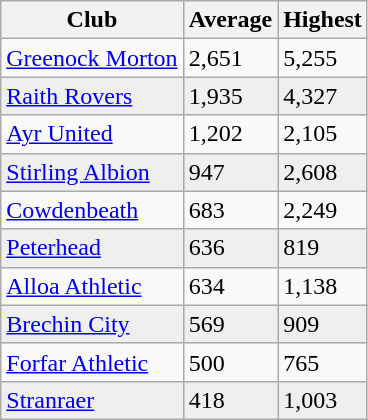<table class="wikitable sortable">
<tr>
<th>Club</th>
<th>Average</th>
<th>Highest</th>
</tr>
<tr>
<td><a href='#'>Greenock Morton</a></td>
<td>2,651</td>
<td>5,255</td>
</tr>
<tr bgcolor="#EFEFEF">
<td><a href='#'>Raith Rovers</a></td>
<td>1,935</td>
<td>4,327</td>
</tr>
<tr>
<td><a href='#'>Ayr United</a></td>
<td>1,202</td>
<td>2,105</td>
</tr>
<tr bgcolor="#EFEFEF">
<td><a href='#'>Stirling Albion</a></td>
<td>947</td>
<td>2,608</td>
</tr>
<tr>
<td><a href='#'>Cowdenbeath</a></td>
<td>683</td>
<td>2,249</td>
</tr>
<tr bgcolor="#EFEFEF">
<td><a href='#'>Peterhead</a></td>
<td>636</td>
<td>819</td>
</tr>
<tr>
<td><a href='#'>Alloa Athletic</a></td>
<td>634</td>
<td>1,138</td>
</tr>
<tr bgcolor="#EFEFEF">
<td><a href='#'>Brechin City</a></td>
<td>569</td>
<td>909</td>
</tr>
<tr>
<td><a href='#'>Forfar Athletic</a></td>
<td>500</td>
<td>765</td>
</tr>
<tr bgcolor="#EFEFEF">
<td><a href='#'>Stranraer</a></td>
<td>418</td>
<td>1,003</td>
</tr>
</table>
